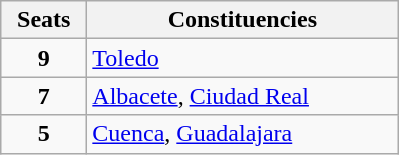<table class="wikitable" style="text-align:left;">
<tr>
<th width="50">Seats</th>
<th width="200">Constituencies</th>
</tr>
<tr>
<td align="center"><strong>9</strong></td>
<td><a href='#'>Toledo</a></td>
</tr>
<tr>
<td align="center"><strong>7</strong></td>
<td><a href='#'>Albacete</a>, <a href='#'>Ciudad Real</a></td>
</tr>
<tr>
<td align="center"><strong>5</strong></td>
<td><a href='#'>Cuenca</a>, <a href='#'>Guadalajara</a></td>
</tr>
</table>
